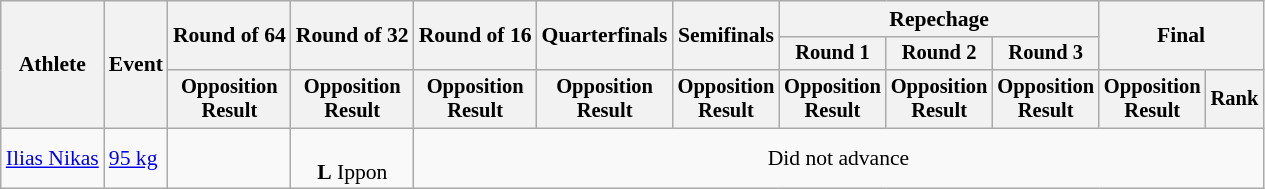<table class="wikitable" style="font-size:90%">
<tr>
<th rowspan="3">Athlete</th>
<th rowspan="3">Event</th>
<th rowspan="2">Round of 64</th>
<th rowspan="2">Round of 32</th>
<th rowspan="2">Round of 16</th>
<th rowspan="2">Quarterfinals</th>
<th rowspan="2">Semifinals</th>
<th colspan=3>Repechage</th>
<th rowspan="2" colspan=2>Final</th>
</tr>
<tr style="font-size:95%">
<th>Round 1</th>
<th>Round 2</th>
<th>Round 3</th>
</tr>
<tr style="font-size:95%">
<th>Opposition<br>Result</th>
<th>Opposition<br>Result</th>
<th>Opposition<br>Result</th>
<th>Opposition<br>Result</th>
<th>Opposition<br>Result</th>
<th>Opposition<br>Result</th>
<th>Opposition<br>Result</th>
<th>Opposition<br>Result</th>
<th>Opposition<br>Result</th>
<th>Rank</th>
</tr>
<tr align=center>
<td align=left><a href='#'>Ilias Nikas</a></td>
<td align=left><a href='#'>95 kg</a></td>
<td></td>
<td><br><strong>L</strong> Ippon</td>
<td colspan=8>Did not advance</td>
</tr>
</table>
